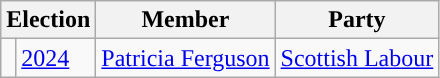<table class="wikitable">
<tr>
<th colspan="2">Election</th>
<th>Member</th>
<th>Party</th>
</tr>
<tr>
<td style="color:inherit;background-color: "></td>
<td><a href='#'>2024</a></td>
<td><a href='#'>Patricia Ferguson</a></td>
<td><a href='#'>Scottish Labour</a></td>
</tr>
</table>
